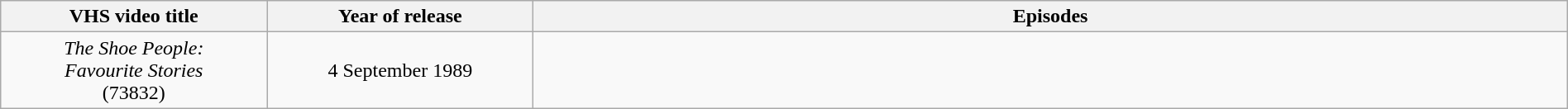<table class="wikitable" style="text-align:center; width:100%;">
<tr>
<th style="width:17%;">VHS video title</th>
<th style="width:17%;">Year of release</th>
<th>Episodes</th>
</tr>
<tr>
<td><em>The Shoe People:<br>Favourite Stories</em><br>(73832)</td>
<td align="center">4 September 1989</td>
<td align="center"></td>
</tr>
</table>
